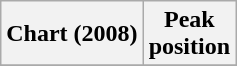<table class="wikitable sortable plainrowheaders" style="text-align:center">
<tr>
<th scope="col">Chart (2008)</th>
<th scope="col">Peak<br>position</th>
</tr>
<tr>
</tr>
</table>
